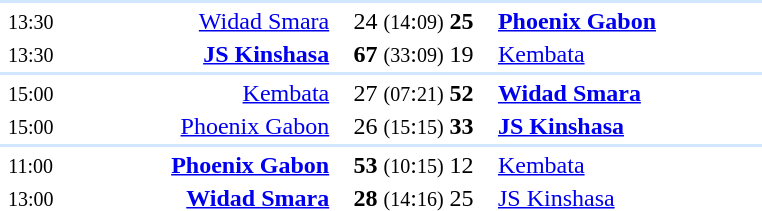<table style="text-align:center" width=550>
<tr>
<th width=5%></th>
<th width=25%></th>
<th width=15%></th>
<th width=25%></th>
<th width=5%></th>
</tr>
<tr align="left" bgcolor=#D0E7FF>
<td colspan=4></td>
</tr>
<tr>
<td><small>13:30</small></td>
<td align="right"><a href='#'>Widad Smara</a> </td>
<td>24 <small>(14</small>:<small>09)</small> <strong>25</strong></td>
<td align=left> <strong><a href='#'>Phoenix Gabon</a></strong></td>
<td></td>
</tr>
<tr>
<td><small>13:30</small></td>
<td align="right"><strong><a href='#'>JS Kinshasa</a></strong> </td>
<td><strong>67</strong> <small>(33</small>:<small>09)</small> 19</td>
<td align=left> <a href='#'>Kembata</a></td>
<td></td>
</tr>
<tr align="left" bgcolor=#D0E7FF>
<td colspan=4></td>
</tr>
<tr>
<td><small>15:00</small></td>
<td align="right"><a href='#'>Kembata</a> </td>
<td>27 <small>(07</small>:<small>21)</small> <strong>52</strong></td>
<td align=left> <strong><a href='#'>Widad Smara</a></strong></td>
<td></td>
</tr>
<tr>
<td><small>15:00</small></td>
<td align="right"><a href='#'>Phoenix Gabon</a> </td>
<td>26 <small>(15</small>:<small>15)</small> <strong>33</strong></td>
<td align=left> <strong><a href='#'>JS Kinshasa</a></strong></td>
<td></td>
</tr>
<tr align="left" bgcolor=#D0E7FF>
<td colspan=4></td>
</tr>
<tr>
<td><small>11:00</small></td>
<td align="right"><strong><a href='#'>Phoenix Gabon</a></strong> </td>
<td><strong>53</strong> <small>(10</small>:<small>15)</small> 12</td>
<td align=left> <a href='#'>Kembata</a></td>
<td></td>
</tr>
<tr>
<td><small>13:00</small></td>
<td align="right"><strong><a href='#'>Widad Smara</a></strong> </td>
<td><strong>28</strong> <small>(14</small>:<small>16)</small> 25</td>
<td align=left> <a href='#'>JS Kinshasa</a></td>
<td></td>
</tr>
</table>
